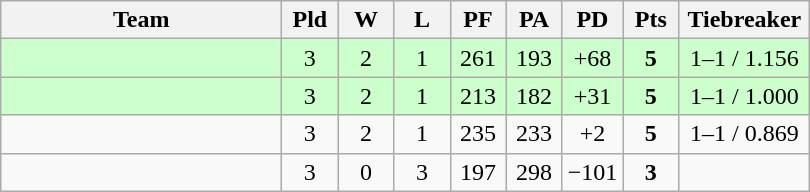<table class=wikitable style="text-align:center">
<tr>
<th width=180>Team</th>
<th width=30>Pld</th>
<th width=30>W</th>
<th width=30>L</th>
<th width=30>PF</th>
<th width=30>PA</th>
<th width=30>PD</th>
<th width=30>Pts</th>
<th width=80>Tiebreaker</th>
</tr>
<tr bgcolor="#ccffcc">
<td align="left"></td>
<td>3</td>
<td>2</td>
<td>1</td>
<td>261</td>
<td>193</td>
<td>+68</td>
<td><strong>5</strong></td>
<td>1–1 / 1.156</td>
</tr>
<tr bgcolor="#ccffcc">
<td align="left"></td>
<td>3</td>
<td>2</td>
<td>1</td>
<td>213</td>
<td>182</td>
<td>+31</td>
<td><strong>5</strong></td>
<td>1–1 / 1.000</td>
</tr>
<tr>
<td align="left"></td>
<td>3</td>
<td>2</td>
<td>1</td>
<td>235</td>
<td>233</td>
<td>+2</td>
<td><strong>5</strong></td>
<td>1–1 / 0.869</td>
</tr>
<tr>
<td align="left"></td>
<td>3</td>
<td>0</td>
<td>3</td>
<td>197</td>
<td>298</td>
<td>−101</td>
<td><strong>3</strong></td>
<td></td>
</tr>
</table>
